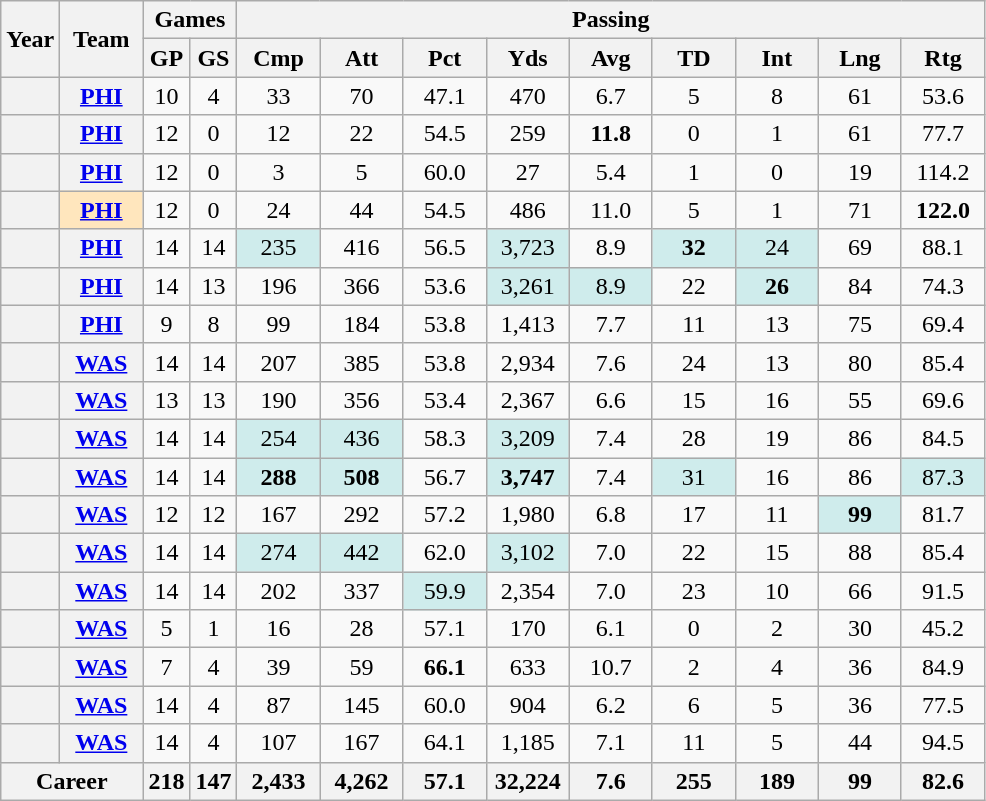<table class="wikitable" style="text-align:center;">
<tr>
<th rowspan="2">Year</th>
<th rowspan="2">Team</th>
<th colspan="2">Games</th>
<th colspan="9">Passing</th>
</tr>
<tr>
<th>GP</th>
<th>GS</th>
<th>Cmp</th>
<th>Att</th>
<th>Pct</th>
<th>Yds</th>
<th>Avg</th>
<th>TD</th>
<th>Int</th>
<th>Lng</th>
<th>Rtg</th>
</tr>
<tr>
<th></th>
<th><a href='#'>PHI</a></th>
<td>10</td>
<td>4</td>
<td>33</td>
<td>70</td>
<td>47.1</td>
<td>470</td>
<td>6.7</td>
<td>5</td>
<td>8</td>
<td>61</td>
<td>53.6</td>
</tr>
<tr>
<th></th>
<th><a href='#'>PHI</a></th>
<td>12</td>
<td>0</td>
<td>12</td>
<td>22</td>
<td>54.5</td>
<td>259</td>
<td><strong>11.8</strong></td>
<td>0</td>
<td>1</td>
<td>61</td>
<td>77.7</td>
</tr>
<tr>
<th></th>
<th><a href='#'>PHI</a></th>
<td>12</td>
<td>0</td>
<td>3</td>
<td>5</td>
<td>60.0</td>
<td>27</td>
<td>5.4</td>
<td>1</td>
<td>0</td>
<td>19</td>
<td>114.2</td>
</tr>
<tr>
<th></th>
<th style="background:#ffe6bd; width:3em;"><a href='#'>PHI</a></th>
<td>12</td>
<td>0</td>
<td>24</td>
<td>44</td>
<td>54.5</td>
<td>486</td>
<td>11.0</td>
<td>5</td>
<td>1</td>
<td>71</td>
<td><strong>122.0</strong></td>
</tr>
<tr>
<th></th>
<th><a href='#'>PHI</a></th>
<td>14</td>
<td>14</td>
<td style="background:#cfecec; width:3em;">235</td>
<td>416</td>
<td>56.5</td>
<td style="background:#cfecec; width:3em;">3,723</td>
<td>8.9</td>
<td style="background:#cfecec; width:3em;"><strong>32</strong></td>
<td style="background:#cfecec; width:3em;">24</td>
<td>69</td>
<td>88.1</td>
</tr>
<tr>
<th></th>
<th><a href='#'>PHI</a></th>
<td>14</td>
<td>13</td>
<td>196</td>
<td>366</td>
<td>53.6</td>
<td style="background:#cfecec; width:3em;">3,261</td>
<td style="background:#cfecec; width:3em;">8.9</td>
<td>22</td>
<td style="background:#cfecec; width:3em;"><strong>26</strong></td>
<td>84</td>
<td>74.3</td>
</tr>
<tr>
<th></th>
<th><a href='#'>PHI</a></th>
<td>9</td>
<td>8</td>
<td>99</td>
<td>184</td>
<td>53.8</td>
<td>1,413</td>
<td>7.7</td>
<td>11</td>
<td>13</td>
<td>75</td>
<td>69.4</td>
</tr>
<tr>
<th></th>
<th><a href='#'>WAS</a></th>
<td>14</td>
<td>14</td>
<td>207</td>
<td>385</td>
<td>53.8</td>
<td>2,934</td>
<td>7.6</td>
<td>24</td>
<td>13</td>
<td>80</td>
<td>85.4</td>
</tr>
<tr>
<th></th>
<th><a href='#'>WAS</a></th>
<td>13</td>
<td>13</td>
<td>190</td>
<td>356</td>
<td>53.4</td>
<td>2,367</td>
<td>6.6</td>
<td>15</td>
<td>16</td>
<td>55</td>
<td>69.6</td>
</tr>
<tr>
<th></th>
<th><a href='#'>WAS</a></th>
<td>14</td>
<td>14</td>
<td style="background:#cfecec; width:3em;">254</td>
<td style="background:#cfecec; width:3em;">436</td>
<td>58.3</td>
<td style="background:#cfecec; width:3em;">3,209</td>
<td>7.4</td>
<td>28</td>
<td>19</td>
<td>86</td>
<td>84.5</td>
</tr>
<tr>
<th></th>
<th><a href='#'>WAS</a></th>
<td>14</td>
<td>14</td>
<td style="background:#cfecec; width:3em;"><strong>288</strong></td>
<td style="background:#cfecec; width:3em;"><strong>508</strong></td>
<td>56.7</td>
<td style="background:#cfecec; width:3em;"><strong>3,747</strong></td>
<td>7.4</td>
<td style="background:#cfecec; width:3em;">31</td>
<td>16</td>
<td>86</td>
<td style="background:#cfecec; width:3em;">87.3</td>
</tr>
<tr>
<th></th>
<th><a href='#'>WAS</a></th>
<td>12</td>
<td>12</td>
<td>167</td>
<td>292</td>
<td>57.2</td>
<td>1,980</td>
<td>6.8</td>
<td>17</td>
<td>11</td>
<td style="background:#cfecec; width:3em;"><strong>99</strong></td>
<td>81.7</td>
</tr>
<tr>
<th></th>
<th><a href='#'>WAS</a></th>
<td>14</td>
<td>14</td>
<td style="background:#cfecec; width:3em;">274</td>
<td style="background:#cfecec; width:3em;">442</td>
<td>62.0</td>
<td style="background:#cfecec; width:3em;">3,102</td>
<td>7.0</td>
<td>22</td>
<td>15</td>
<td>88</td>
<td>85.4</td>
</tr>
<tr>
<th></th>
<th><a href='#'>WAS</a></th>
<td>14</td>
<td>14</td>
<td>202</td>
<td>337</td>
<td style="background:#cfecec; width:3em;">59.9</td>
<td>2,354</td>
<td>7.0</td>
<td>23</td>
<td>10</td>
<td>66</td>
<td>91.5</td>
</tr>
<tr>
<th></th>
<th><a href='#'>WAS</a></th>
<td>5</td>
<td>1</td>
<td>16</td>
<td>28</td>
<td>57.1</td>
<td>170</td>
<td>6.1</td>
<td>0</td>
<td>2</td>
<td>30</td>
<td>45.2</td>
</tr>
<tr>
<th></th>
<th><a href='#'>WAS</a></th>
<td>7</td>
<td>4</td>
<td>39</td>
<td>59</td>
<td><strong>66.1</strong></td>
<td>633</td>
<td>10.7</td>
<td>2</td>
<td>4</td>
<td>36</td>
<td>84.9</td>
</tr>
<tr>
<th></th>
<th><a href='#'>WAS</a></th>
<td>14</td>
<td>4</td>
<td>87</td>
<td>145</td>
<td>60.0</td>
<td>904</td>
<td>6.2</td>
<td>6</td>
<td>5</td>
<td>36</td>
<td>77.5</td>
</tr>
<tr>
<th></th>
<th><a href='#'>WAS</a></th>
<td>14</td>
<td>4</td>
<td>107</td>
<td>167</td>
<td>64.1</td>
<td>1,185</td>
<td>7.1</td>
<td>11</td>
<td>5</td>
<td>44</td>
<td>94.5</td>
</tr>
<tr>
<th colspan="2">Career</th>
<th>218</th>
<th>147</th>
<th>2,433</th>
<th>4,262</th>
<th>57.1</th>
<th>32,224</th>
<th>7.6</th>
<th>255</th>
<th>189</th>
<th>99</th>
<th>82.6</th>
</tr>
</table>
